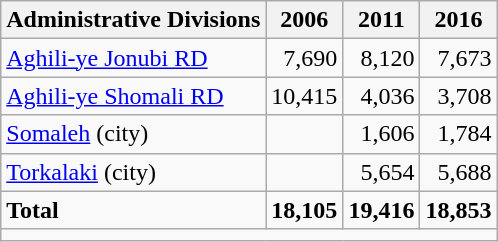<table class="wikitable">
<tr>
<th>Administrative Divisions</th>
<th>2006</th>
<th>2011</th>
<th>2016</th>
</tr>
<tr>
<td><a href='#'>Aghili-ye Jonubi RD</a></td>
<td style="text-align: right;">7,690</td>
<td style="text-align: right;">8,120</td>
<td style="text-align: right;">7,673</td>
</tr>
<tr>
<td><a href='#'>Aghili-ye Shomali RD</a></td>
<td style="text-align: right;">10,415</td>
<td style="text-align: right;">4,036</td>
<td style="text-align: right;">3,708</td>
</tr>
<tr>
<td><a href='#'>Somaleh</a> (city)</td>
<td style="text-align: right;"></td>
<td style="text-align: right;">1,606</td>
<td style="text-align: right;">1,784</td>
</tr>
<tr>
<td><a href='#'>Torkalaki</a> (city)</td>
<td style="text-align: right;"></td>
<td style="text-align: right;">5,654</td>
<td style="text-align: right;">5,688</td>
</tr>
<tr>
<td><strong>Total</strong></td>
<td style="text-align: right;"><strong>18,105</strong></td>
<td style="text-align: right;"><strong>19,416</strong></td>
<td style="text-align: right;"><strong>18,853</strong></td>
</tr>
<tr>
<td colspan=4></td>
</tr>
</table>
